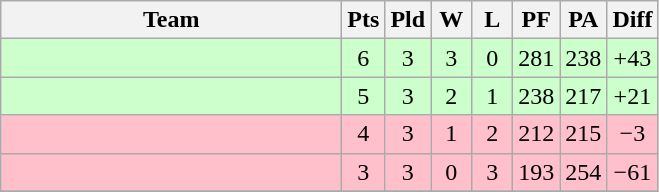<table class=wikitable style="text-align:center">
<tr>
<th width=220>Team</th>
<th width=20>Pts</th>
<th width=20>Pld</th>
<th width=20>W</th>
<th width=20>L</th>
<th width=20>PF</th>
<th width=20>PA</th>
<th width=20>Diff</th>
</tr>
<tr bgcolor=ccffcc>
<td align=left></td>
<td>6</td>
<td>3</td>
<td>3</td>
<td>0</td>
<td>281</td>
<td>238</td>
<td>+43</td>
</tr>
<tr bgcolor=ccffcc>
<td align=left></td>
<td>5</td>
<td>3</td>
<td>2</td>
<td>1</td>
<td>238</td>
<td>217</td>
<td>+21</td>
</tr>
<tr bgcolor=pink>
<td align=left></td>
<td>4</td>
<td>3</td>
<td>1</td>
<td>2</td>
<td>212</td>
<td>215</td>
<td>−3</td>
</tr>
<tr bgcolor=pink>
<td align=left></td>
<td>3</td>
<td>3</td>
<td>0</td>
<td>3</td>
<td>193</td>
<td>254</td>
<td>−61</td>
</tr>
<tr>
</tr>
</table>
